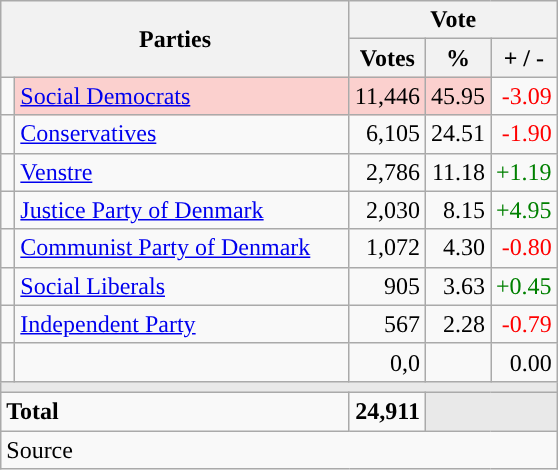<table class="wikitable" style="text-align:right;">
<tr>
<th style="text-align:centre;" rowspan="2" colspan="2" width="225">Parties</th>
<th colspan="3">Vote</th>
</tr>
<tr>
<th width="15">Votes</th>
<th width="15">%</th>
<th width="15">+ / -</th>
</tr>
<tr>
<td width="2" style="color:inherit;background:"></td>
<td bgcolor=#fbd0ce  align="left"><a href='#'>Social Democrats</a></td>
<td bgcolor=#fbd0ce>11,446</td>
<td bgcolor=#fbd0ce>45.95</td>
<td style=color:red;>-3.09</td>
</tr>
<tr>
<td width="2" style="color:inherit;background:"></td>
<td align="left"><a href='#'>Conservatives</a></td>
<td>6,105</td>
<td>24.51</td>
<td style=color:red;>-1.90</td>
</tr>
<tr>
<td width="2" style="color:inherit;background:"></td>
<td align="left"><a href='#'>Venstre</a></td>
<td>2,786</td>
<td>11.18</td>
<td style=color:green;>+1.19</td>
</tr>
<tr>
<td width="2" style="color:inherit;background:"></td>
<td align="left"><a href='#'>Justice Party of Denmark</a></td>
<td>2,030</td>
<td>8.15</td>
<td style=color:green;>+4.95</td>
</tr>
<tr>
<td width="2" style="color:inherit;background:"></td>
<td align="left"><a href='#'>Communist Party of Denmark</a></td>
<td>1,072</td>
<td>4.30</td>
<td style=color:red;>-0.80</td>
</tr>
<tr>
<td width="2" style="color:inherit;background:"></td>
<td align="left"><a href='#'>Social Liberals</a></td>
<td>905</td>
<td>3.63</td>
<td style=color:green;>+0.45</td>
</tr>
<tr>
<td width="2" style="color:inherit;background:"></td>
<td align="left"><a href='#'>Independent Party</a></td>
<td>567</td>
<td>2.28</td>
<td style=color:red;>-0.79</td>
</tr>
<tr>
<td width="2" style="color:inherit;background:"></td>
<td align="left"></td>
<td>0,0</td>
<td></td>
<td>0.00</td>
</tr>
<tr>
<td colspan="7" bgcolor="#E9E9E9"></td>
</tr>
<tr>
<td align="left" colspan="2"><strong>Total</strong></td>
<td><strong>24,911</strong></td>
<td bgcolor="#E9E9E9" colspan="2"></td>
</tr>
<tr>
<td align="left" colspan="6">Source</td>
</tr>
</table>
